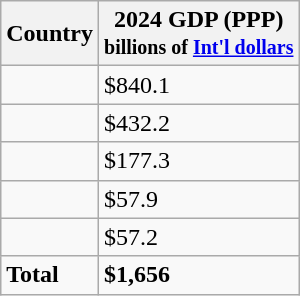<table class="sortable wikitable sticky-header static-row-numbers col1left" >
<tr>
<th>Country</th>
<th>2024 GDP (PPP)<br><small>billions of <a href='#'>Int'l dollars</a></small></th>
</tr>
<tr>
<td></td>
<td>$840.1</td>
</tr>
<tr>
<td></td>
<td>$432.2</td>
</tr>
<tr>
<td></td>
<td>$177.3</td>
</tr>
<tr>
<td></td>
<td>$57.9</td>
</tr>
<tr>
<td></td>
<td>$57.2</td>
</tr>
<tr class="static-row-numbers-norank">
<td><strong> Total </strong></td>
<td><strong>$1,656</strong></td>
</tr>
</table>
